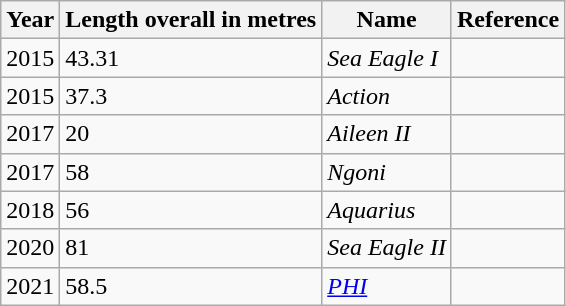<table class="wikitable sortable">
<tr>
<th>Year</th>
<th>Length overall in metres</th>
<th>Name</th>
<th>Reference</th>
</tr>
<tr>
<td>2015</td>
<td>43.31</td>
<td><em>Sea Eagle I</em></td>
<td></td>
</tr>
<tr>
<td>2015</td>
<td>37.3</td>
<td><em>Action</em></td>
<td></td>
</tr>
<tr>
<td>2017</td>
<td>20</td>
<td><em>Aileen II</em></td>
<td></td>
</tr>
<tr>
<td>2017</td>
<td>58</td>
<td><em>Ngoni</em></td>
<td></td>
</tr>
<tr>
<td>2018</td>
<td>56</td>
<td><em>Aquarius</em></td>
<td></td>
</tr>
<tr>
<td>2020</td>
<td>81</td>
<td><em>Sea Eagle II</em></td>
<td></td>
</tr>
<tr>
<td>2021</td>
<td>58.5</td>
<td><em><a href='#'>PHI</a></em></td>
<td></td>
</tr>
</table>
